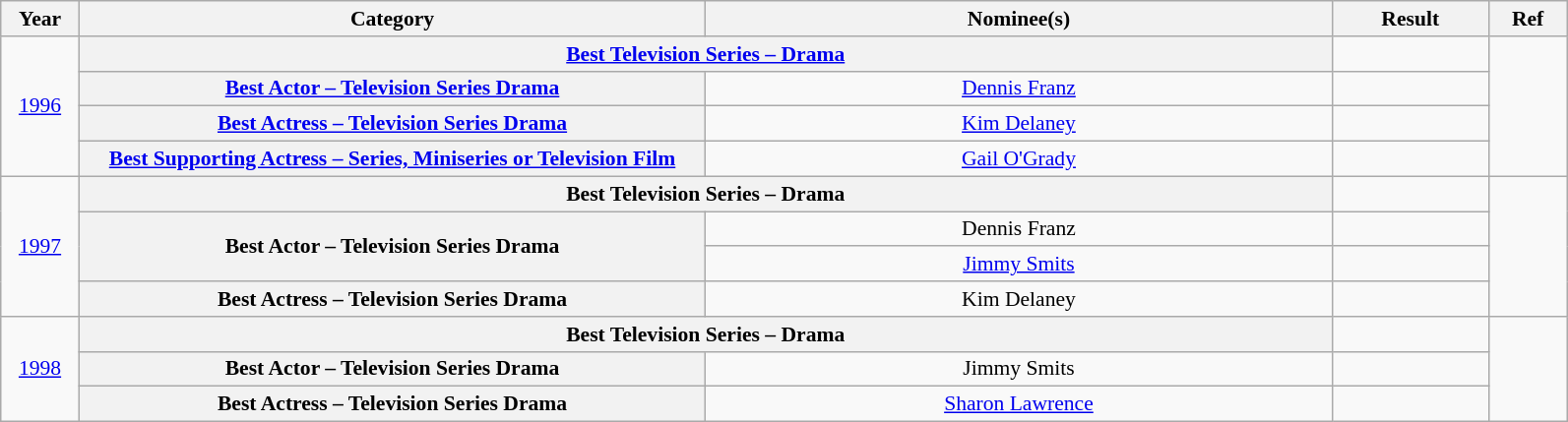<table class="wikitable plainrowheaders" style="font-size: 90%; text-align:center" width=84%>
<tr>
<th scope="col" width="5%">Year</th>
<th scope="col" width="40%">Category</th>
<th scope="col" width="40%">Nominee(s)</th>
<th scope="col" width="10%">Result</th>
<th scope="col" width="5%">Ref</th>
</tr>
<tr>
<td rowspan="4"><a href='#'>1996</a></td>
<th scope="row" style="text-align:center" colspan="2"><a href='#'>Best Television Series – Drama</a></th>
<td></td>
<td rowspan="4"></td>
</tr>
<tr>
<th scope="row" style="text-align:center"><a href='#'>Best Actor – Television Series Drama</a></th>
<td><a href='#'>Dennis Franz</a> </td>
<td></td>
</tr>
<tr>
<th scope="row" style="text-align:center"><a href='#'>Best Actress – Television Series Drama</a></th>
<td><a href='#'>Kim Delaney</a> </td>
<td></td>
</tr>
<tr>
<th scope="row" style="text-align:center"><a href='#'>Best Supporting Actress – Series, Miniseries or Television Film</a></th>
<td><a href='#'>Gail O'Grady</a> </td>
<td></td>
</tr>
<tr>
<td rowspan="4"><a href='#'>1997</a></td>
<th scope="row" style="text-align:center" colspan="2">Best Television Series – Drama</th>
<td></td>
<td rowspan="4"></td>
</tr>
<tr>
<th scope="row" style="text-align:center" rowspan="2">Best Actor – Television Series Drama</th>
<td>Dennis Franz </td>
<td></td>
</tr>
<tr>
<td><a href='#'>Jimmy Smits</a> </td>
<td></td>
</tr>
<tr>
<th scope="row" style="text-align:center">Best Actress – Television Series Drama</th>
<td>Kim Delaney </td>
<td></td>
</tr>
<tr>
<td rowspan="3"><a href='#'>1998</a></td>
<th scope="row" style="text-align:center" colspan="2">Best Television Series – Drama</th>
<td></td>
<td rowspan="3"></td>
</tr>
<tr>
<th scope="row" style="text-align:center">Best Actor – Television Series Drama</th>
<td>Jimmy Smits </td>
<td></td>
</tr>
<tr>
<th scope="row" style="text-align:center">Best Actress – Television Series Drama</th>
<td><a href='#'>Sharon Lawrence</a> </td>
<td></td>
</tr>
</table>
